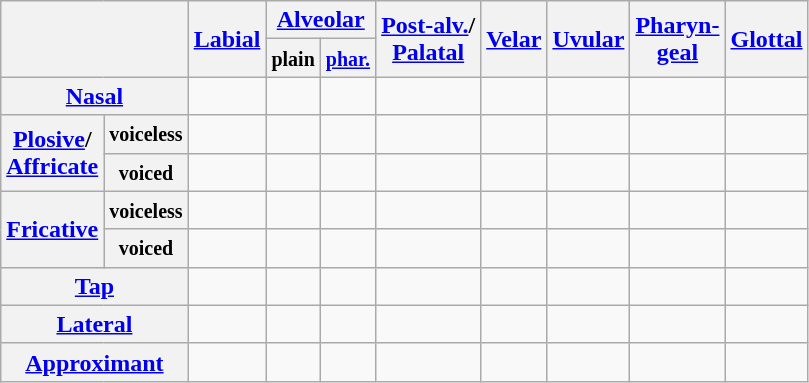<table class="wikitable" style="text-align:center">
<tr>
<th colspan="2" rowspan="2"></th>
<th rowspan="2"><a href='#'>Labial</a></th>
<th colspan="2"><a href='#'>Alveolar</a></th>
<th rowspan="2"><a href='#'>Post-alv.</a>/<br><a href='#'>Palatal</a></th>
<th rowspan="2"><a href='#'>Velar</a></th>
<th rowspan="2"><a href='#'>Uvular</a></th>
<th rowspan="2"><a href='#'>Pharyn-<br>geal</a></th>
<th rowspan="2"><a href='#'>Glottal</a></th>
</tr>
<tr>
<th><small>plain</small></th>
<th><small><a href='#'>phar.</a></small></th>
</tr>
<tr align="center">
<th colspan="2"><a href='#'>Nasal</a></th>
<td></td>
<td></td>
<td></td>
<td></td>
<td></td>
<td></td>
<td></td>
<td></td>
</tr>
<tr align="center">
<th rowspan="2"><a href='#'>Plosive</a>/<br><a href='#'>Affricate</a></th>
<th><small>voiceless</small></th>
<td></td>
<td></td>
<td></td>
<td></td>
<td></td>
<td></td>
<td></td>
<td></td>
</tr>
<tr align="center">
<th><small>voiced</small></th>
<td></td>
<td></td>
<td></td>
<td></td>
<td></td>
<td></td>
<td></td>
<td></td>
</tr>
<tr align="center">
<th rowspan="2"><a href='#'>Fricative</a></th>
<th><small>voiceless</small></th>
<td></td>
<td></td>
<td></td>
<td></td>
<td></td>
<td></td>
<td></td>
<td></td>
</tr>
<tr>
<th><small>voiced</small></th>
<td></td>
<td></td>
<td></td>
<td></td>
<td></td>
<td></td>
<td></td>
<td></td>
</tr>
<tr>
<th colspan="2"><a href='#'>Tap</a></th>
<td></td>
<td></td>
<td></td>
<td></td>
<td></td>
<td></td>
<td></td>
<td></td>
</tr>
<tr>
<th colspan="2"><a href='#'>Lateral</a></th>
<td></td>
<td></td>
<td></td>
<td></td>
<td></td>
<td></td>
<td></td>
<td></td>
</tr>
<tr align="center">
<th colspan="2"><a href='#'>Approximant</a></th>
<td></td>
<td></td>
<td></td>
<td></td>
<td></td>
<td></td>
<td></td>
<td></td>
</tr>
</table>
